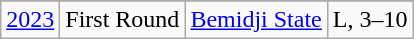<table class="wikitable">
<tr>
</tr>
<tr>
<td><a href='#'>2023</a></td>
<td>First Round</td>
<td><a href='#'>Bemidji State</a></td>
<td>L, 3–10</td>
</tr>
</table>
